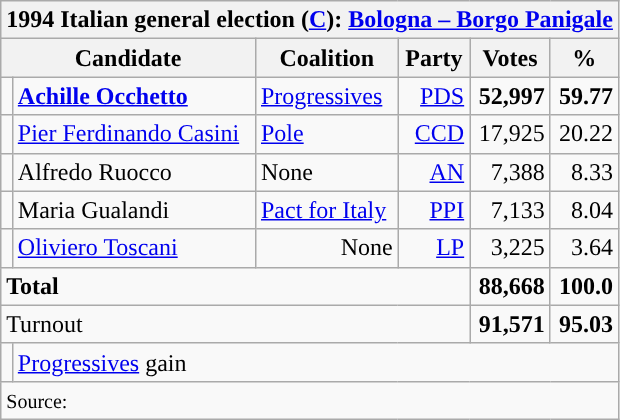<table class=wikitable style="text-align:right">
<tr>
<th colspan=6>1994 Italian general election (<a href='#'>C</a>): <a href='#'>Bologna – Borgo Panigale</a></th>
</tr>
<tr>
<th colspan=2>Candidate</th>
<th>Coalition</th>
<th>Party</th>
<th>Votes</th>
<th>%</th>
</tr>
<tr>
<td></td>
<td align=left><strong><a href='#'>Achille Occhetto</a></strong></td>
<td align=left><a href='#'>Progressives</a></td>
<td><a href='#'>PDS</a></td>
<td><strong>52,997</strong></td>
<td><strong>59.77</strong></td>
</tr>
<tr>
<td></td>
<td align=left><a href='#'>Pier Ferdinando Casini</a></td>
<td align=left><a href='#'>Pole</a></td>
<td><a href='#'>CCD</a></td>
<td>17,925</td>
<td>20.22</td>
</tr>
<tr>
<td></td>
<td align=left>Alfredo Ruocco</td>
<td align=left>None</td>
<td><a href='#'>AN</a></td>
<td>7,388</td>
<td>8.33</td>
</tr>
<tr>
<td></td>
<td align=left>Maria Gualandi</td>
<td align=left><a href='#'>Pact for Italy</a></td>
<td><a href='#'>PPI</a></td>
<td>7,133</td>
<td>8.04</td>
</tr>
<tr>
<td></td>
<td align=left><a href='#'>Oliviero Toscani</a></td>
<td>None</td>
<td><a href='#'>LP</a></td>
<td>3,225</td>
<td>3.64</td>
</tr>
<tr>
<td align=left colspan=4><strong>Total</strong></td>
<td><strong>88,668</strong></td>
<td><strong>100.0</strong></td>
</tr>
<tr>
<td align=left colspan=4>Turnout</td>
<td><strong>91,571</strong></td>
<td><strong>95.03</strong></td>
</tr>
<tr>
<td></td>
<td align=left colspan=5><a href='#'>Progressives</a> gain</td>
</tr>
<tr>
<td align=left colspan=6><small>Source: </small></td>
</tr>
</table>
